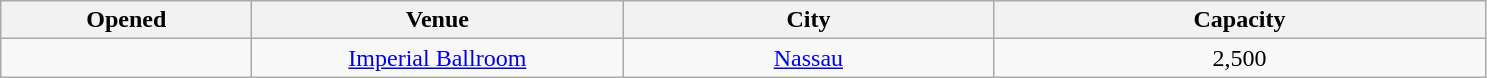<table class="sortable wikitable" style="text-align:center;">
<tr>
<th scope="col" style="width:10em;">Opened</th>
<th scope="col" style="width:15em;">Venue</th>
<th scope="col" style="width:15em;">City</th>
<th scope="col" style="width:20em;">Capacity</th>
</tr>
<tr>
<td></td>
<td><a href='#'>Imperial Ballroom</a></td>
<td><a href='#'>Nassau</a></td>
<td>2,500</td>
</tr>
</table>
